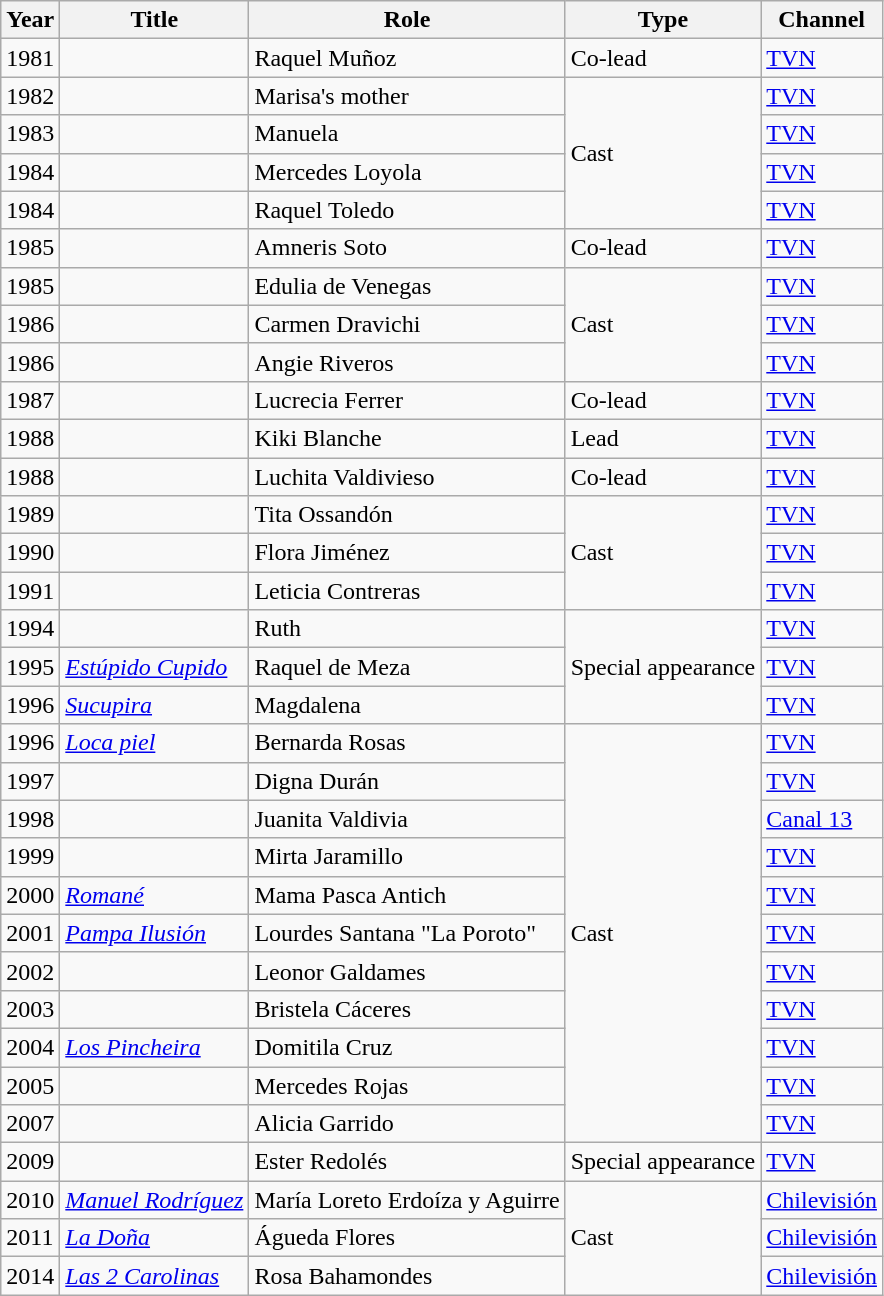<table class="wikitable">
<tr>
<th>Year</th>
<th>Title</th>
<th>Role</th>
<th>Type</th>
<th>Channel</th>
</tr>
<tr>
<td>1981</td>
<td><em></em></td>
<td>Raquel Muñoz</td>
<td>Co-lead</td>
<td><a href='#'>TVN</a></td>
</tr>
<tr>
<td>1982</td>
<td><em></em></td>
<td>Marisa's mother</td>
<td rowspan="4">Cast</td>
<td><a href='#'>TVN</a></td>
</tr>
<tr>
<td>1983</td>
<td><em></em></td>
<td>Manuela</td>
<td><a href='#'>TVN</a></td>
</tr>
<tr>
<td>1984</td>
<td><em></em></td>
<td>Mercedes Loyola</td>
<td><a href='#'>TVN</a></td>
</tr>
<tr>
<td>1984</td>
<td><em></em></td>
<td>Raquel Toledo</td>
<td><a href='#'>TVN</a></td>
</tr>
<tr>
<td>1985</td>
<td><em></em></td>
<td>Amneris Soto</td>
<td>Co-lead</td>
<td><a href='#'>TVN</a></td>
</tr>
<tr>
<td>1985</td>
<td><em></em></td>
<td>Edulia de Venegas</td>
<td rowspan="3">Cast</td>
<td><a href='#'>TVN</a></td>
</tr>
<tr>
<td>1986</td>
<td><em></em></td>
<td>Carmen Dravichi</td>
<td><a href='#'>TVN</a></td>
</tr>
<tr>
<td>1986</td>
<td><em></em></td>
<td>Angie Riveros</td>
<td><a href='#'>TVN</a></td>
</tr>
<tr>
<td>1987</td>
<td><em></em></td>
<td>Lucrecia Ferrer</td>
<td>Co-lead</td>
<td><a href='#'>TVN</a></td>
</tr>
<tr>
<td>1988</td>
<td><em></em></td>
<td>Kiki Blanche</td>
<td>Lead</td>
<td><a href='#'>TVN</a></td>
</tr>
<tr>
<td>1988</td>
<td><em></em></td>
<td>Luchita Valdivieso</td>
<td>Co-lead</td>
<td><a href='#'>TVN</a></td>
</tr>
<tr>
<td>1989</td>
<td><em></em></td>
<td>Tita Ossandón</td>
<td rowspan="3">Cast</td>
<td><a href='#'>TVN</a></td>
</tr>
<tr>
<td>1990</td>
<td><em></em></td>
<td>Flora Jiménez</td>
<td><a href='#'>TVN</a></td>
</tr>
<tr>
<td>1991</td>
<td><em></em></td>
<td>Leticia Contreras</td>
<td><a href='#'>TVN</a></td>
</tr>
<tr>
<td>1994</td>
<td><em></em></td>
<td>Ruth</td>
<td rowspan="3">Special appearance</td>
<td><a href='#'>TVN</a></td>
</tr>
<tr>
<td>1995</td>
<td><em><a href='#'>Estúpido Cupido</a></em></td>
<td>Raquel de Meza</td>
<td><a href='#'>TVN</a></td>
</tr>
<tr>
<td>1996</td>
<td><em><a href='#'>Sucupira</a></em></td>
<td>Magdalena</td>
<td><a href='#'>TVN</a></td>
</tr>
<tr>
<td>1996</td>
<td><em><a href='#'>Loca piel</a></em></td>
<td>Bernarda Rosas</td>
<td rowspan="11">Cast</td>
<td><a href='#'>TVN</a></td>
</tr>
<tr>
<td>1997</td>
<td><em></em></td>
<td>Digna Durán</td>
<td><a href='#'>TVN</a></td>
</tr>
<tr>
<td>1998</td>
<td><em></em></td>
<td>Juanita Valdivia</td>
<td><a href='#'>Canal 13</a></td>
</tr>
<tr>
<td>1999</td>
<td><em></em></td>
<td>Mirta Jaramillo</td>
<td><a href='#'>TVN</a></td>
</tr>
<tr>
<td>2000</td>
<td><em><a href='#'>Romané</a></em></td>
<td>Mama Pasca Antich</td>
<td><a href='#'>TVN</a></td>
</tr>
<tr>
<td>2001</td>
<td><em><a href='#'>Pampa Ilusión</a></em></td>
<td>Lourdes Santana "La Poroto"</td>
<td><a href='#'>TVN</a></td>
</tr>
<tr>
<td>2002</td>
<td><em></em></td>
<td>Leonor Galdames</td>
<td><a href='#'>TVN</a></td>
</tr>
<tr>
<td>2003</td>
<td><em></em></td>
<td>Bristela Cáceres</td>
<td><a href='#'>TVN</a></td>
</tr>
<tr>
<td>2004</td>
<td><em><a href='#'>Los Pincheira</a></em></td>
<td>Domitila Cruz</td>
<td><a href='#'>TVN</a></td>
</tr>
<tr>
<td>2005</td>
<td><em></em></td>
<td>Mercedes Rojas</td>
<td><a href='#'>TVN</a></td>
</tr>
<tr>
<td>2007</td>
<td><em></em></td>
<td>Alicia Garrido</td>
<td><a href='#'>TVN</a></td>
</tr>
<tr>
<td>2009</td>
<td><em></em></td>
<td>Ester Redolés</td>
<td>Special appearance</td>
<td><a href='#'>TVN</a></td>
</tr>
<tr>
<td>2010</td>
<td><em><a href='#'>Manuel Rodríguez</a></em></td>
<td>María Loreto Erdoíza y Aguirre</td>
<td rowspan="3">Cast</td>
<td><a href='#'>Chilevisión</a></td>
</tr>
<tr>
<td>2011</td>
<td><em><a href='#'>La Doña</a></em></td>
<td>Águeda Flores</td>
<td><a href='#'>Chilevisión</a></td>
</tr>
<tr>
<td>2014</td>
<td><em><a href='#'>Las 2 Carolinas</a></em></td>
<td>Rosa Bahamondes</td>
<td><a href='#'>Chilevisión</a></td>
</tr>
</table>
